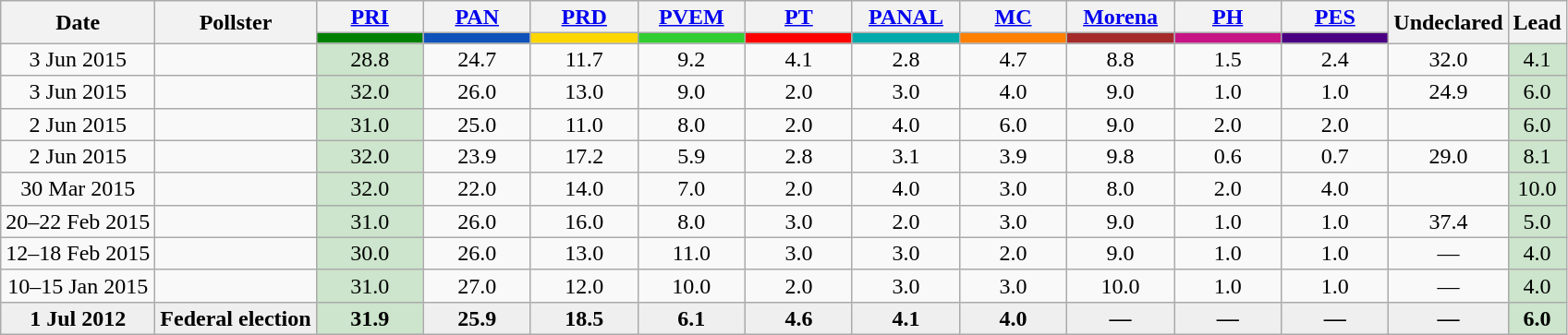<table class="wikitable" style="text-align:center; font-size:100%; line-height:16px;">
<tr>
<th rowspan="2">Date</th>
<th rowspan="2">Pollster</th>
<th style="width:70px;"><a href='#'>PRI</a></th>
<th style="width:70px;"><a href='#'>PAN</a></th>
<th style="width:70px;"><a href='#'>PRD</a></th>
<th style="width:70px;"><a href='#'>PVEM</a></th>
<th style="width:70px;"><a href='#'>PT</a></th>
<th style="width:70px;"><a href='#'>PANAL</a></th>
<th style="width:70px;"><a href='#'>MC</a></th>
<th style="width:70px;"><a href='#'>Morena</a></th>
<th style="width:70px;"><a href='#'>PH</a></th>
<th style="width:70px;"><a href='#'>PES</a></th>
<th style="width:70px;" rowspan="2">Undeclared</th>
<th style="width:30px;" rowspan="2">Lead</th>
</tr>
<tr>
<th style="background:#008000;"></th>
<th style="background:#0F52BA;"></th>
<th style="background:#ffD700;"></th>
<th style="background:#32CD32;"></th>
<th style="background:#ff0000;"></th>
<th style="background:#00AAAA;"></th>
<th style="background:#FF8000;"></th>
<th style="background:#a52a2a;"></th>
<th style="background:#c71585;"></th>
<th style="background:#4b0082;"></th>
</tr>
<tr>
<td>3 Jun 2015</td>
<td></td>
<td style="background:#cce5cc">28.8</td>
<td>24.7</td>
<td>11.7</td>
<td>9.2</td>
<td>4.1</td>
<td>2.8</td>
<td>4.7</td>
<td>8.8</td>
<td>1.5</td>
<td>2.4</td>
<td>32.0</td>
<td style="background:#cce5cc">4.1</td>
</tr>
<tr>
<td>3 Jun 2015</td>
<td></td>
<td style="background:#cce5cc">32.0</td>
<td>26.0</td>
<td>13.0</td>
<td>9.0</td>
<td>2.0</td>
<td>3.0</td>
<td>4.0</td>
<td>9.0</td>
<td>1.0</td>
<td>1.0</td>
<td>24.9</td>
<td style="background:#cce5cc">6.0</td>
</tr>
<tr>
<td>2 Jun 2015</td>
<td></td>
<td style="background:#cce5cc">31.0</td>
<td>25.0</td>
<td>11.0</td>
<td>8.0</td>
<td>2.0</td>
<td>4.0</td>
<td>6.0</td>
<td>9.0</td>
<td>2.0</td>
<td>2.0</td>
<td></td>
<td style="background:#cce5cc">6.0</td>
</tr>
<tr>
<td>2 Jun 2015</td>
<td></td>
<td style="background:#cce5cc">32.0</td>
<td>23.9</td>
<td>17.2</td>
<td>5.9</td>
<td>2.8</td>
<td>3.1</td>
<td>3.9</td>
<td>9.8</td>
<td>0.6</td>
<td>0.7</td>
<td>29.0</td>
<td style="background:#cce5cc">8.1</td>
</tr>
<tr>
<td>30 Mar 2015</td>
<td></td>
<td style="background:#cce5cc">32.0</td>
<td>22.0</td>
<td>14.0</td>
<td>7.0</td>
<td>2.0</td>
<td>4.0</td>
<td>3.0</td>
<td>8.0</td>
<td>2.0</td>
<td>4.0</td>
<td></td>
<td style="background:#cce5cc">10.0</td>
</tr>
<tr>
<td>20–22 Feb 2015</td>
<td></td>
<td style="background:#cce5cc">31.0</td>
<td>26.0</td>
<td>16.0</td>
<td>8.0</td>
<td>3.0</td>
<td>2.0</td>
<td>3.0</td>
<td>9.0</td>
<td>1.0</td>
<td>1.0</td>
<td>37.4</td>
<td style="background:#cce5cc">5.0</td>
</tr>
<tr>
<td>12–18 Feb 2015</td>
<td></td>
<td style="background:#cce5cc">30.0</td>
<td>26.0</td>
<td>13.0</td>
<td>11.0</td>
<td>3.0</td>
<td>3.0</td>
<td>2.0</td>
<td>9.0</td>
<td>1.0</td>
<td>1.0</td>
<td>—</td>
<td style="background:#cce5cc">4.0</td>
</tr>
<tr>
<td>10–15 Jan 2015</td>
<td></td>
<td style="background:#cce5cc">31.0</td>
<td>27.0</td>
<td>12.0</td>
<td>10.0</td>
<td>2.0</td>
<td>3.0</td>
<td>3.0</td>
<td>10.0</td>
<td>1.0</td>
<td>1.0</td>
<td>—</td>
<td style="background:#cce5cc">4.0</td>
</tr>
<tr style="background:#EFEFEF; font-weight:bold;">
<td>1 Jul 2012</td>
<td>Federal election</td>
<td style="background:#cce5cc">31.9</td>
<td>25.9</td>
<td>18.5</td>
<td>6.1</td>
<td>4.6</td>
<td>4.1</td>
<td>4.0</td>
<td>—</td>
<td>—</td>
<td>—</td>
<td>—</td>
<td style="background:#cce5cc">6.0</td>
</tr>
</table>
